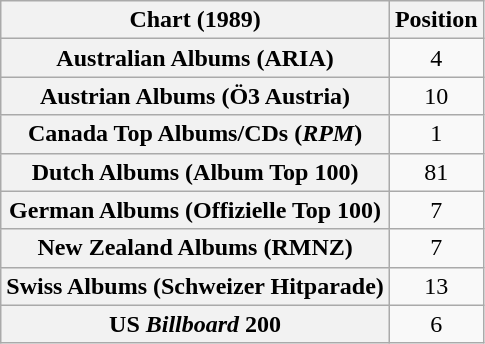<table class="wikitable sortable plainrowheaders" style="text-align:center">
<tr>
<th scope="col">Chart (1989)</th>
<th scope="col">Position</th>
</tr>
<tr>
<th scope="row">Australian Albums (ARIA)</th>
<td>4</td>
</tr>
<tr>
<th scope="row">Austrian Albums (Ö3 Austria)</th>
<td>10</td>
</tr>
<tr>
<th scope="row">Canada Top Albums/CDs (<em>RPM</em>)</th>
<td>1</td>
</tr>
<tr>
<th scope="row">Dutch Albums (Album Top 100)</th>
<td>81</td>
</tr>
<tr>
<th scope="row">German Albums (Offizielle Top 100)</th>
<td>7</td>
</tr>
<tr>
<th scope="row">New Zealand Albums (RMNZ)</th>
<td>7</td>
</tr>
<tr>
<th scope="row">Swiss Albums (Schweizer Hitparade)</th>
<td>13</td>
</tr>
<tr>
<th scope="row">US <em>Billboard</em> 200</th>
<td>6</td>
</tr>
</table>
